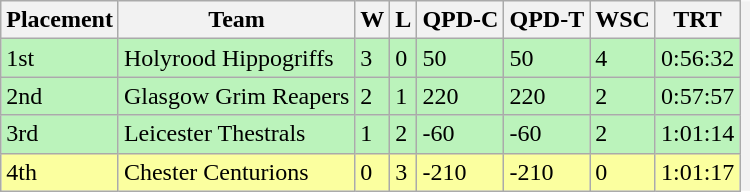<table class="wikitable" style="border: none;">
<tr>
<th>Placement</th>
<th>Team</th>
<th>W</th>
<th>L</th>
<th>QPD-C</th>
<th>QPD-T</th>
<th>WSC</th>
<th>TRT</th>
<th rowspan="10" style="border: none;"></th>
</tr>
<tr style="background:#BBF3BB">
<td>1st</td>
<td>Holyrood Hippogriffs</td>
<td>3</td>
<td>0</td>
<td>50</td>
<td>50</td>
<td>4</td>
<td>0:56:32</td>
</tr>
<tr style="background:#BBF3BB">
<td>2nd</td>
<td>Glasgow Grim Reapers</td>
<td>2</td>
<td>1</td>
<td>220</td>
<td>220</td>
<td>2</td>
<td>0:57:57</td>
</tr>
<tr style="background:#BBF3BB">
<td>3rd</td>
<td>Leicester Thestrals</td>
<td>1</td>
<td>2</td>
<td>-60</td>
<td>-60</td>
<td>2</td>
<td>1:01:14</td>
</tr>
<tr style="background:#FBFF9F">
<td>4th</td>
<td>Chester Centurions</td>
<td>0</td>
<td>3</td>
<td>-210</td>
<td>-210</td>
<td>0</td>
<td>1:01:17</td>
</tr>
<tr>
</tr>
</table>
